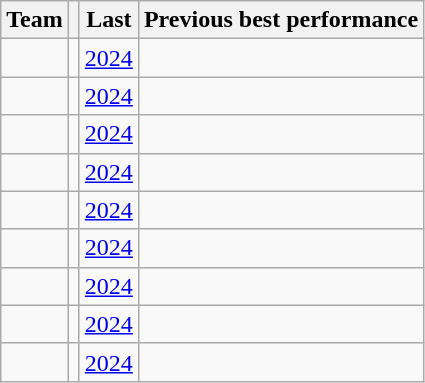<table class="wikitable sortable" style="text-align: center;">
<tr>
<th>Team</th>
<th data-sort-type="number"></th>
<th>Last</th>
<th>Previous best performance</th>
</tr>
<tr>
<td align=left></td>
<td></td>
<td><a href='#'>2024</a></td>
<td align=left></td>
</tr>
<tr>
<td align=left></td>
<td></td>
<td><a href='#'>2024</a></td>
<td align=left></td>
</tr>
<tr>
<td align=left></td>
<td></td>
<td><a href='#'>2024</a></td>
<td align=left></td>
</tr>
<tr>
<td align=left></td>
<td></td>
<td><a href='#'>2024</a></td>
<td align=left></td>
</tr>
<tr>
<td align=left></td>
<td></td>
<td><a href='#'>2024</a></td>
<td align=left></td>
</tr>
<tr>
<td align=left></td>
<td></td>
<td><a href='#'>2024</a></td>
<td align=left></td>
</tr>
<tr>
<td align=left></td>
<td></td>
<td><a href='#'>2024</a></td>
<td align=left></td>
</tr>
<tr>
<td align=left></td>
<td></td>
<td><a href='#'>2024</a></td>
<td align=left></td>
</tr>
<tr>
<td align=left></td>
<td></td>
<td><a href='#'>2024</a></td>
<td align=left></td>
</tr>
</table>
